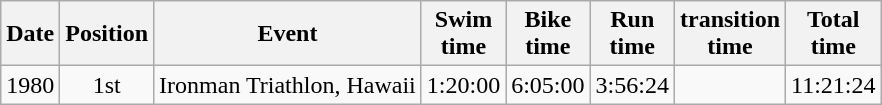<table class="wikitable">
<tr>
<th>Date</th>
<th>Position</th>
<th>Event</th>
<th>Swim<br>time</th>
<th>Bike<br>time</th>
<th>Run<br>time</th>
<th>transition<br>time</th>
<th>Total<br>time</th>
</tr>
<tr>
<td>1980</td>
<td align = "center">1st</td>
<td>Ironman Triathlon, Hawaii</td>
<td>1:20:00</td>
<td>6:05:00</td>
<td>3:56:24</td>
<td></td>
<td>11:21:24</td>
</tr>
</table>
